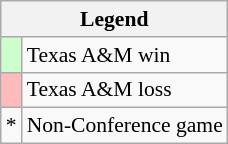<table class="wikitable" style="font-size:90%">
<tr>
<th colspan=2>Legend</th>
</tr>
<tr>
<td style="background:#ccffcc;"> </td>
<td>Texas A&M win</td>
</tr>
<tr>
<td style="background:#fbb;"> </td>
<td>Texas A&M loss</td>
</tr>
<tr>
<td>*</td>
<td>Non-Conference game</td>
</tr>
</table>
